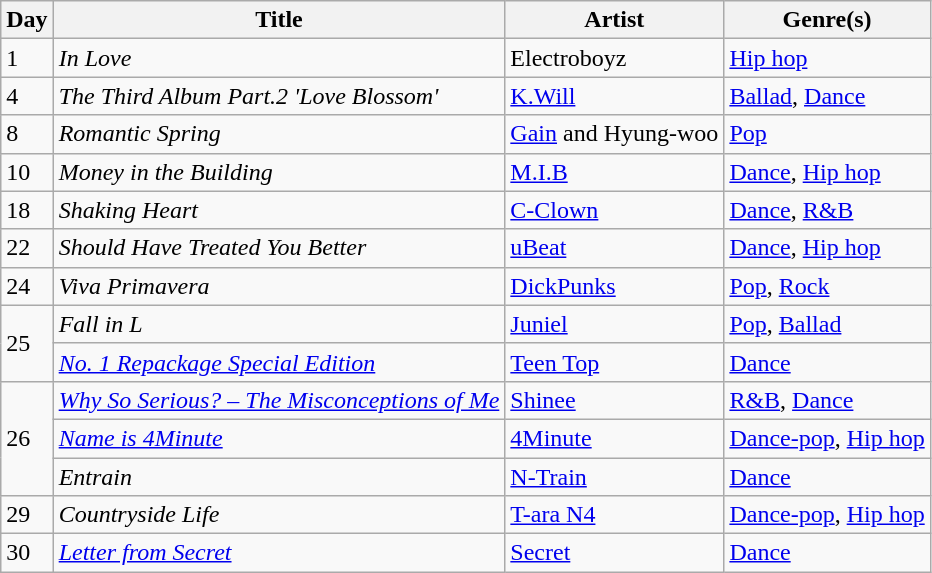<table class="wikitable" style="text-align: left;">
<tr>
<th>Day</th>
<th>Title</th>
<th>Artist</th>
<th>Genre(s)</th>
</tr>
<tr>
<td>1</td>
<td><em>In Love</em></td>
<td>Electroboyz</td>
<td><a href='#'>Hip hop</a></td>
</tr>
<tr>
<td>4</td>
<td><em>The Third Album Part.2 'Love Blossom' </em></td>
<td><a href='#'>K.Will</a></td>
<td><a href='#'>Ballad</a>, <a href='#'>Dance</a></td>
</tr>
<tr>
<td>8</td>
<td><em>Romantic Spring</em></td>
<td><a href='#'>Gain</a> and Hyung-woo</td>
<td><a href='#'>Pop</a></td>
</tr>
<tr>
<td>10</td>
<td><em>Money in the Building</em></td>
<td><a href='#'>M.I.B</a></td>
<td><a href='#'>Dance</a>, <a href='#'>Hip hop</a></td>
</tr>
<tr>
<td>18</td>
<td><em>Shaking Heart</em></td>
<td><a href='#'>C-Clown</a></td>
<td><a href='#'>Dance</a>, <a href='#'>R&B</a></td>
</tr>
<tr>
<td>22</td>
<td><em>Should Have Treated You Better</em></td>
<td><a href='#'>uBeat</a></td>
<td><a href='#'>Dance</a>, <a href='#'>Hip hop</a></td>
</tr>
<tr>
<td>24</td>
<td><em>Viva Primavera</em></td>
<td><a href='#'>DickPunks</a></td>
<td><a href='#'>Pop</a>, <a href='#'>Rock</a></td>
</tr>
<tr>
<td rowspan="2">25</td>
<td><em>Fall in L</em></td>
<td><a href='#'>Juniel</a></td>
<td><a href='#'>Pop</a>, <a href='#'>Ballad</a></td>
</tr>
<tr>
<td><em><a href='#'>No. 1 Repackage Special Edition</a></em></td>
<td><a href='#'>Teen Top</a></td>
<td><a href='#'>Dance</a></td>
</tr>
<tr>
<td rowspan="3">26</td>
<td><em><a href='#'>Why So Serious? – The Misconceptions of Me</a></em></td>
<td><a href='#'>Shinee</a></td>
<td><a href='#'>R&B</a>, <a href='#'>Dance</a></td>
</tr>
<tr>
<td><em><a href='#'>Name is 4Minute</a></em></td>
<td><a href='#'>4Minute</a></td>
<td><a href='#'>Dance-pop</a>, <a href='#'>Hip hop</a></td>
</tr>
<tr>
<td><em>Entrain</em></td>
<td><a href='#'>N-Train</a></td>
<td><a href='#'>Dance</a></td>
</tr>
<tr>
<td>29</td>
<td><em>Countryside Life</em></td>
<td><a href='#'>T-ara N4</a></td>
<td><a href='#'>Dance-pop</a>, <a href='#'>Hip hop</a></td>
</tr>
<tr>
<td>30</td>
<td><em><a href='#'>Letter from Secret</a></em></td>
<td><a href='#'>Secret</a></td>
<td><a href='#'>Dance</a></td>
</tr>
</table>
